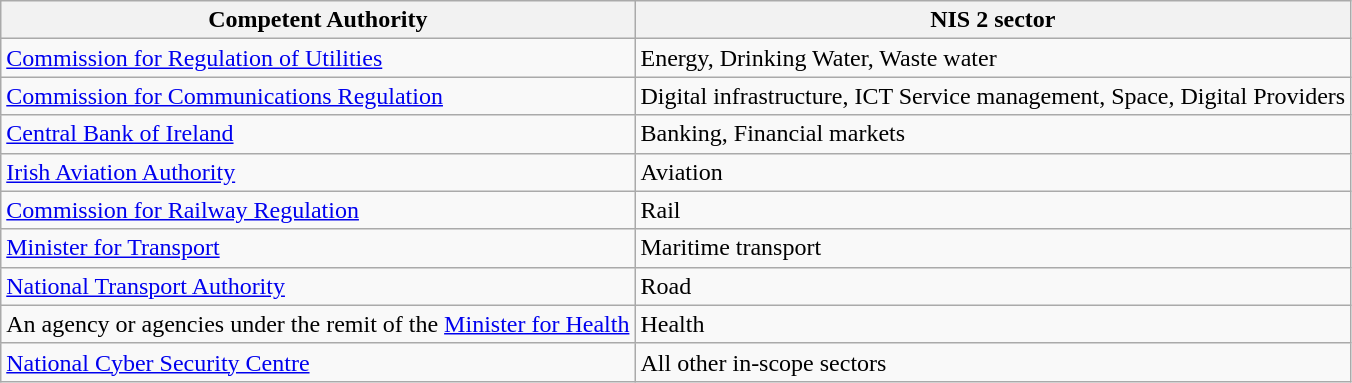<table class="wikitable">
<tr>
<th>Competent Authority</th>
<th>NIS 2 sector</th>
</tr>
<tr>
<td><a href='#'>Commission for Regulation of Utilities</a></td>
<td>Energy, Drinking Water, Waste water</td>
</tr>
<tr>
<td><a href='#'>Commission for Communications Regulation</a></td>
<td>Digital infrastructure, ICT Service management, Space, Digital Providers</td>
</tr>
<tr>
<td><a href='#'>Central Bank of Ireland</a></td>
<td>Banking, Financial markets</td>
</tr>
<tr>
<td><a href='#'>Irish Aviation Authority</a></td>
<td>Aviation</td>
</tr>
<tr>
<td><a href='#'>Commission for Railway Regulation</a></td>
<td>Rail</td>
</tr>
<tr>
<td><a href='#'>Minister for Transport</a></td>
<td>Maritime transport</td>
</tr>
<tr>
<td><a href='#'>National Transport Authority</a></td>
<td>Road</td>
</tr>
<tr>
<td>An agency or agencies under the remit of the <a href='#'>Minister for Health</a></td>
<td>Health</td>
</tr>
<tr>
<td><a href='#'>National Cyber Security Centre</a></td>
<td>All other in-scope sectors</td>
</tr>
</table>
